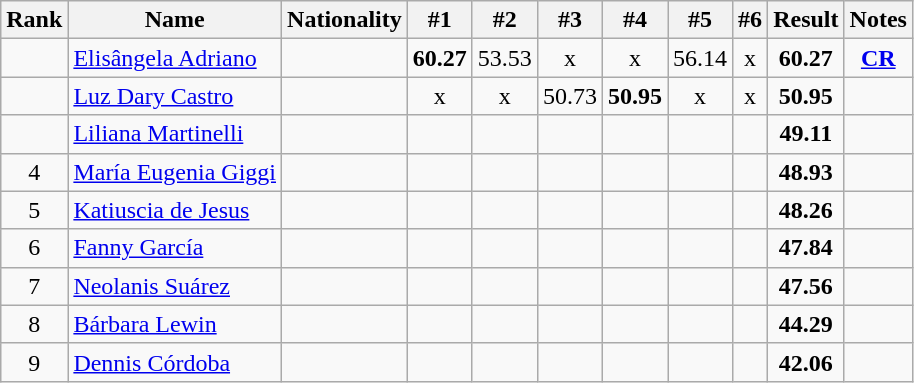<table class="wikitable sortable" style="text-align:center">
<tr>
<th>Rank</th>
<th>Name</th>
<th>Nationality</th>
<th>#1</th>
<th>#2</th>
<th>#3</th>
<th>#4</th>
<th>#5</th>
<th>#6</th>
<th>Result</th>
<th>Notes</th>
</tr>
<tr>
<td></td>
<td align=left><a href='#'>Elisângela Adriano</a></td>
<td align=left></td>
<td><strong>60.27</strong></td>
<td>53.53</td>
<td>x</td>
<td>x</td>
<td>56.14</td>
<td>x</td>
<td><strong>60.27</strong></td>
<td><strong><a href='#'>CR</a></strong></td>
</tr>
<tr>
<td></td>
<td align=left><a href='#'>Luz Dary Castro</a></td>
<td align=left></td>
<td>x</td>
<td>x</td>
<td>50.73</td>
<td><strong>50.95</strong></td>
<td>x</td>
<td>x</td>
<td><strong>50.95</strong></td>
<td></td>
</tr>
<tr>
<td></td>
<td align=left><a href='#'>Liliana Martinelli</a></td>
<td align=left></td>
<td></td>
<td></td>
<td></td>
<td></td>
<td></td>
<td></td>
<td><strong>49.11</strong></td>
<td></td>
</tr>
<tr>
<td>4</td>
<td align=left><a href='#'>María Eugenia Giggi</a></td>
<td align=left></td>
<td></td>
<td></td>
<td></td>
<td></td>
<td></td>
<td></td>
<td><strong>48.93</strong></td>
<td></td>
</tr>
<tr>
<td>5</td>
<td align=left><a href='#'>Katiuscia de Jesus</a></td>
<td align=left></td>
<td></td>
<td></td>
<td></td>
<td></td>
<td></td>
<td></td>
<td><strong>48.26</strong></td>
<td></td>
</tr>
<tr>
<td>6</td>
<td align=left><a href='#'>Fanny García</a></td>
<td align=left></td>
<td></td>
<td></td>
<td></td>
<td></td>
<td></td>
<td></td>
<td><strong>47.84</strong></td>
<td></td>
</tr>
<tr>
<td>7</td>
<td align=left><a href='#'>Neolanis Suárez</a></td>
<td align=left></td>
<td></td>
<td></td>
<td></td>
<td></td>
<td></td>
<td></td>
<td><strong>47.56</strong></td>
<td></td>
</tr>
<tr>
<td>8</td>
<td align=left><a href='#'>Bárbara Lewin</a></td>
<td align=left></td>
<td></td>
<td></td>
<td></td>
<td></td>
<td></td>
<td></td>
<td><strong>44.29</strong></td>
<td></td>
</tr>
<tr>
<td>9</td>
<td align=left><a href='#'>Dennis Córdoba</a></td>
<td align=left></td>
<td></td>
<td></td>
<td></td>
<td></td>
<td></td>
<td></td>
<td><strong>42.06</strong></td>
<td></td>
</tr>
</table>
